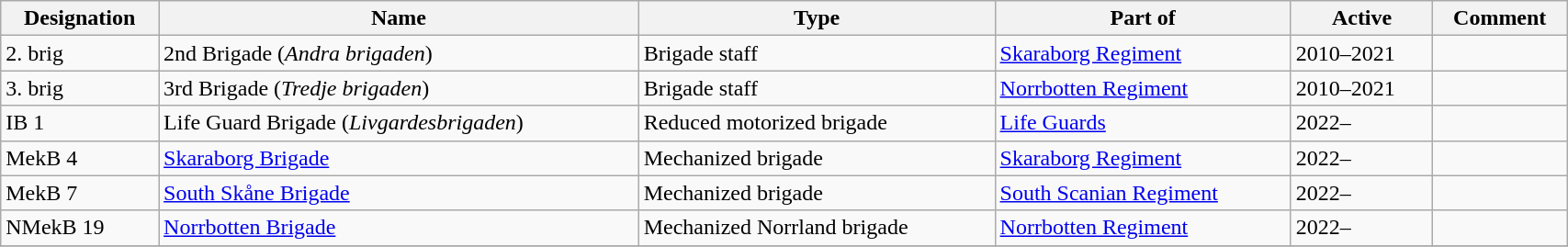<table class="wikitable sortable" width="90%">
<tr>
<th>Designation</th>
<th>Name</th>
<th>Type</th>
<th>Part of</th>
<th>Active</th>
<th>Comment</th>
</tr>
<tr>
<td>2. brig</td>
<td>2nd Brigade (<em>Andra brigaden</em>)</td>
<td>Brigade staff</td>
<td><a href='#'>Skaraborg Regiment</a></td>
<td>2010–2021</td>
<td></td>
</tr>
<tr>
<td>3. brig</td>
<td>3rd Brigade (<em>Tredje brigaden</em>)</td>
<td>Brigade staff</td>
<td><a href='#'>Norrbotten Regiment</a></td>
<td>2010–2021</td>
<td></td>
</tr>
<tr>
<td>IB 1</td>
<td>Life Guard Brigade (<em>Livgardesbrigaden</em>)</td>
<td>Reduced motorized brigade</td>
<td><a href='#'>Life Guards</a></td>
<td>2022–</td>
<td></td>
</tr>
<tr>
<td>MekB 4</td>
<td><a href='#'>Skaraborg Brigade</a></td>
<td>Mechanized brigade</td>
<td><a href='#'>Skaraborg Regiment</a></td>
<td>2022–</td>
<td></td>
</tr>
<tr>
<td>MekB 7</td>
<td><a href='#'>South Skåne Brigade</a></td>
<td>Mechanized brigade</td>
<td><a href='#'>South Scanian Regiment</a></td>
<td>2022–</td>
<td></td>
</tr>
<tr>
<td>NMekB 19</td>
<td><a href='#'>Norrbotten Brigade</a></td>
<td>Mechanized Norrland brigade</td>
<td><a href='#'>Norrbotten Regiment</a></td>
<td>2022–</td>
<td></td>
</tr>
<tr>
</tr>
</table>
